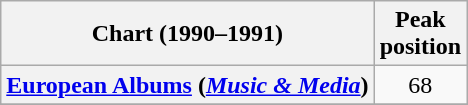<table class="wikitable sortable plainrowheaders" style="text-align:center">
<tr>
<th scope="col">Chart (1990–1991)</th>
<th scope="col">Peak<br>position</th>
</tr>
<tr>
<th scope="row"><a href='#'>European Albums</a> (<em><a href='#'>Music & Media</a></em>)</th>
<td>68</td>
</tr>
<tr>
</tr>
</table>
